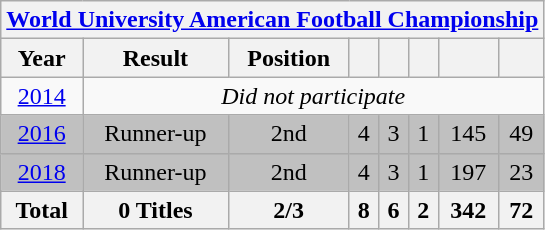<table class="wikitable" style="text-align: center;">
<tr>
<th colspan="8"><a href='#'>World University American Football Championship</a></th>
</tr>
<tr>
<th>Year</th>
<th>Result</th>
<th>Position</th>
<th></th>
<th></th>
<th></th>
<th></th>
<th></th>
</tr>
<tr>
<td> <a href='#'>2014</a></td>
<td colspan=7><em>Did not participate</em></td>
</tr>
<tr bgcolor=silver>
<td> <a href='#'>2016</a></td>
<td>Runner-up</td>
<td>2nd</td>
<td>4</td>
<td>3</td>
<td>1</td>
<td>145</td>
<td>49</td>
</tr>
<tr bgcolor=silver>
<td> <a href='#'>2018</a></td>
<td>Runner-up</td>
<td>2nd</td>
<td>4</td>
<td>3</td>
<td>1</td>
<td>197</td>
<td>23</td>
</tr>
<tr>
<th>Total</th>
<th>0 Titles</th>
<th>2/3</th>
<th>8</th>
<th>6</th>
<th>2</th>
<th>342</th>
<th>72</th>
</tr>
</table>
